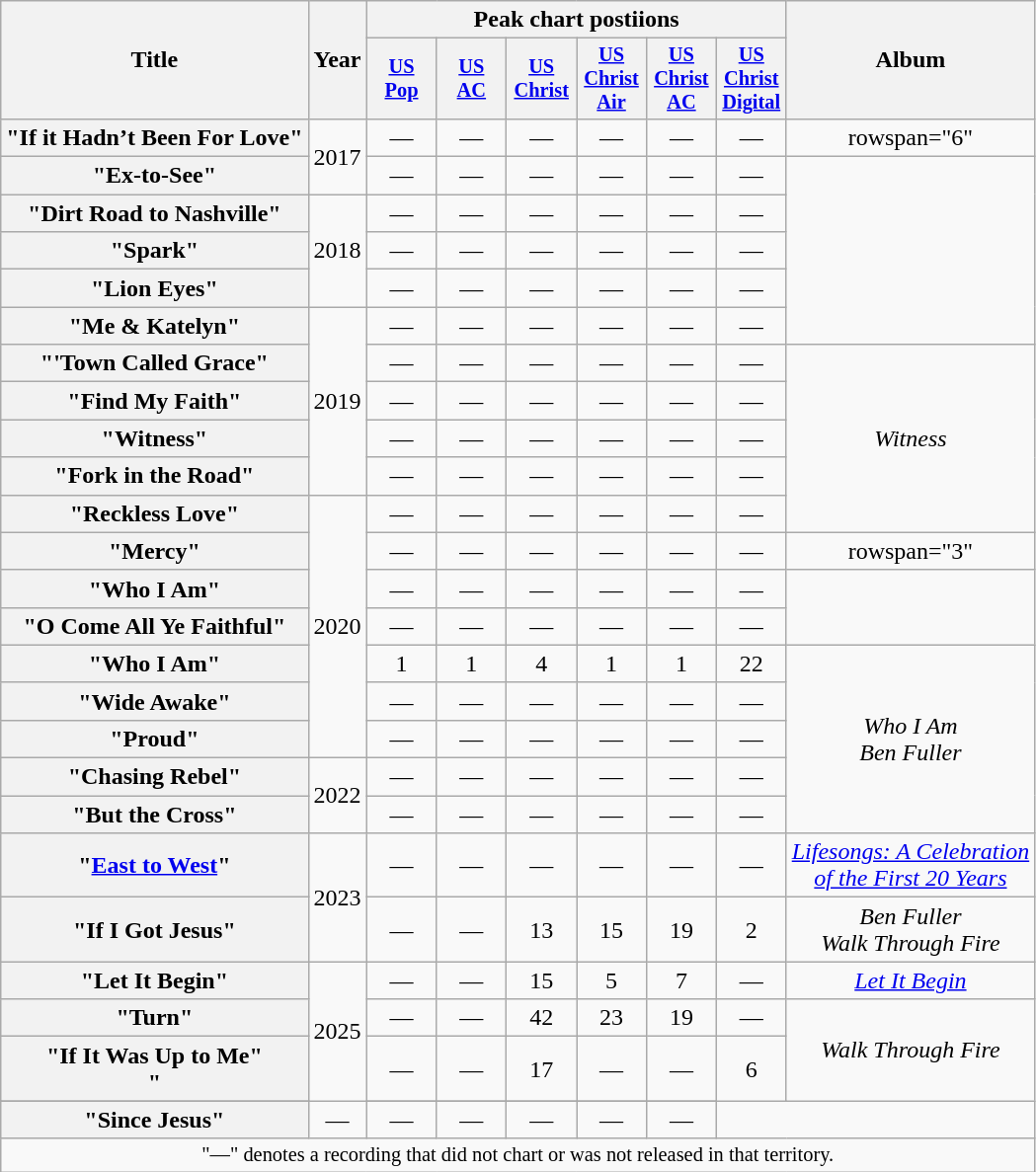<table class="wikitable plainrowheaders" style="text-align:center;">
<tr>
<th rowspan="2">Title</th>
<th rowspan="2">Year</th>
<th colspan="6">Peak chart postiions</th>
<th rowspan="2">Album</th>
</tr>
<tr>
<th scope="col" style="width:3em;font-size:85%;"><a href='#'>US<br>Pop</a><br></th>
<th scope="col" style="width:3em;font-size:85%;"><a href='#'>US<br>AC</a><br></th>
<th scope="col" style="width:3em;font-size:85%;"><a href='#'>US<br>Christ</a><br></th>
<th scope="col" style="width:3em;font-size:85%;"><a href='#'>US<br>Christ<br>Air</a><br></th>
<th scope="col" style="width:3em;font-size:85%;"><a href='#'>US<br>Christ<br>AC</a><br></th>
<th scope="col" style="width:3em;font-size:85%;"><a href='#'>US<br>Christ<br>Digital</a><br></th>
</tr>
<tr>
<th scope="row">"If it Hadn’t Been For Love"</th>
<td rowspan="2">2017</td>
<td>—</td>
<td>—</td>
<td>—</td>
<td>—</td>
<td>—</td>
<td>—</td>
<td>rowspan="6" </td>
</tr>
<tr>
<th scope="row">"Ex-to-See"</th>
<td>—</td>
<td>—</td>
<td>—</td>
<td>—</td>
<td>—</td>
<td>—</td>
</tr>
<tr>
<th scope="row">"Dirt Road to Nashville"</th>
<td rowspan="3">2018</td>
<td>—</td>
<td>—</td>
<td>—</td>
<td>—</td>
<td>—</td>
<td>—</td>
</tr>
<tr>
<th scope="row">"Spark"</th>
<td>—</td>
<td>—</td>
<td>—</td>
<td>—</td>
<td>—</td>
<td>—</td>
</tr>
<tr>
<th scope="row">"Lion Eyes"</th>
<td>—</td>
<td>—</td>
<td>—</td>
<td>—</td>
<td>—</td>
<td>—</td>
</tr>
<tr>
<th scope="row">"Me & Katelyn"</th>
<td rowspan="5">2019</td>
<td>—</td>
<td>—</td>
<td>—</td>
<td>—</td>
<td>—</td>
<td>—</td>
</tr>
<tr>
<th scope="row">"'Town Called Grace"</th>
<td>—</td>
<td>—</td>
<td>—</td>
<td>—</td>
<td>—</td>
<td>—</td>
<td rowspan="5"><em>Witness</em></td>
</tr>
<tr>
<th scope="row">"Find My Faith"</th>
<td>—</td>
<td>—</td>
<td>—</td>
<td>—</td>
<td>—</td>
<td>—</td>
</tr>
<tr>
<th scope="row">"Witness"</th>
<td>—</td>
<td>—</td>
<td>—</td>
<td>—</td>
<td>—</td>
<td>—</td>
</tr>
<tr>
<th scope="row">"Fork in the Road"</th>
<td>—</td>
<td>—</td>
<td>—</td>
<td>—</td>
<td>—</td>
<td>—</td>
</tr>
<tr>
<th scope="row">"Reckless Love"<br></th>
<td rowspan="7">2020</td>
<td>—</td>
<td>—</td>
<td>—</td>
<td>—</td>
<td>—</td>
<td>—</td>
</tr>
<tr>
<th scope="row">"Mercy"<br></th>
<td>—</td>
<td>—</td>
<td>—</td>
<td>—</td>
<td>—</td>
<td>—</td>
<td>rowspan="3" </td>
</tr>
<tr>
<th scope="row">"Who I Am"<br></th>
<td>—</td>
<td>—</td>
<td>—</td>
<td>—</td>
<td>—</td>
<td>—</td>
</tr>
<tr>
<th scope="row">"O Come All Ye Faithful"</th>
<td>—</td>
<td>—</td>
<td>—</td>
<td>—</td>
<td>—</td>
<td>—</td>
</tr>
<tr>
<th scope="row">"Who I Am"</th>
<td>1</td>
<td>1</td>
<td>4</td>
<td>1</td>
<td>1</td>
<td>22</td>
<td rowspan="5"><em>Who I Am</em><br><em>Ben Fuller</em></td>
</tr>
<tr>
<th scope="row">"Wide Awake"</th>
<td>—</td>
<td>—</td>
<td>—</td>
<td>—</td>
<td>—</td>
<td>—</td>
</tr>
<tr>
<th scope="row">"Proud"</th>
<td>—</td>
<td>—</td>
<td>—</td>
<td>—</td>
<td>—</td>
<td>—</td>
</tr>
<tr>
<th scope="row">"Chasing Rebel"</th>
<td rowspan="2">2022</td>
<td>—</td>
<td>—</td>
<td>—</td>
<td>—</td>
<td>—</td>
<td>—</td>
</tr>
<tr>
<th scope="row">"But the Cross"</th>
<td>—</td>
<td>—</td>
<td>—</td>
<td>—</td>
<td>—</td>
<td>—</td>
</tr>
<tr>
<th scope="row">"<a href='#'>East to West</a>"<br></th>
<td rowspan="2">2023</td>
<td>—</td>
<td>—</td>
<td>—</td>
<td>—</td>
<td>—</td>
<td>—</td>
<td rowspan=""><em><a href='#'>Lifesongs: A Celebration<br>of the First 20 Years</a></em></td>
</tr>
<tr>
<th scope="row">"If I Got Jesus"</th>
<td>—</td>
<td>—</td>
<td>13</td>
<td>15</td>
<td>19</td>
<td>2</td>
<td rowspan=""><em>Ben Fuller</em><br><em>Walk Through Fire</em></td>
</tr>
<tr>
<th scope="row">"Let It Begin"<br></th>
<td rowspan="4">2025</td>
<td>—</td>
<td>—</td>
<td>15</td>
<td>5</td>
<td>7</td>
<td>—</td>
<td rowspan=""><em><a href='#'>Let It Begin</a></em></td>
</tr>
<tr>
<th scope="row">"Turn"</th>
<td>—</td>
<td>—</td>
<td>42</td>
<td>23</td>
<td>19</td>
<td>—</td>
<td rowspan="3"><em>Walk Through Fire</em></td>
</tr>
<tr>
<th scope="row">"If It Was Up to Me"<br>"</th>
<td>—</td>
<td>—</td>
<td>17</td>
<td>—</td>
<td>—</td>
<td>6</td>
</tr>
<tr>
</tr>
<tr>
<th scope="row">"Since Jesus"</th>
<td>—</td>
<td>—</td>
<td>—</td>
<td>—</td>
<td>—</td>
<td>—</td>
</tr>
<tr>
<td colspan="9" style="font-size:85%">"—" denotes a recording that did not chart or was not released in that territory.</td>
</tr>
</table>
